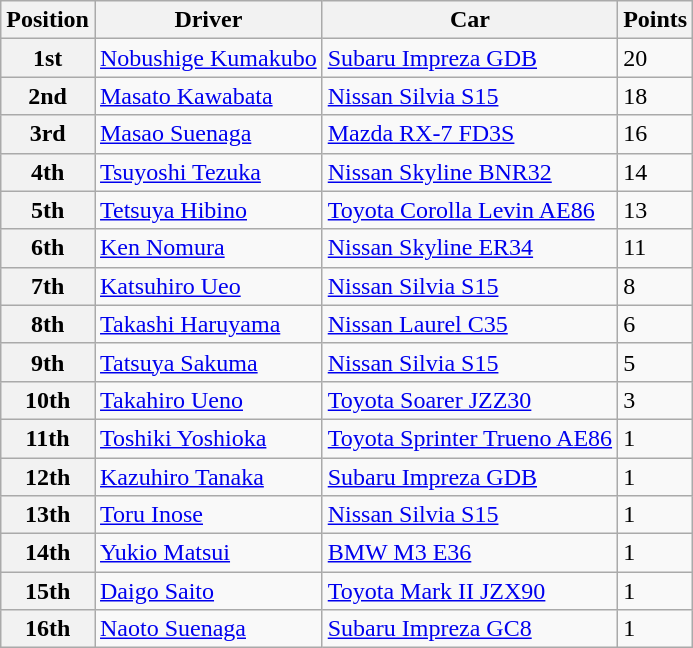<table class="wikitable">
<tr>
<th>Position</th>
<th>Driver</th>
<th>Car</th>
<th>Points</th>
</tr>
<tr>
<th>1st</th>
<td><a href='#'>Nobushige Kumakubo</a></td>
<td><a href='#'>Subaru Impreza GDB</a></td>
<td>20</td>
</tr>
<tr>
<th>2nd</th>
<td><a href='#'>Masato Kawabata</a></td>
<td><a href='#'>Nissan Silvia S15</a></td>
<td>18</td>
</tr>
<tr>
<th>3rd</th>
<td><a href='#'>Masao Suenaga</a></td>
<td><a href='#'>Mazda RX-7 FD3S</a></td>
<td>16</td>
</tr>
<tr>
<th>4th</th>
<td><a href='#'>Tsuyoshi Tezuka</a></td>
<td><a href='#'>Nissan Skyline BNR32</a></td>
<td>14</td>
</tr>
<tr>
<th>5th</th>
<td><a href='#'>Tetsuya Hibino</a></td>
<td><a href='#'>Toyota Corolla Levin AE86</a></td>
<td>13</td>
</tr>
<tr>
<th>6th</th>
<td><a href='#'>Ken Nomura</a></td>
<td><a href='#'>Nissan Skyline ER34</a></td>
<td>11</td>
</tr>
<tr>
<th>7th</th>
<td><a href='#'>Katsuhiro Ueo</a></td>
<td><a href='#'>Nissan Silvia S15</a></td>
<td>8</td>
</tr>
<tr>
<th>8th</th>
<td><a href='#'>Takashi Haruyama</a></td>
<td><a href='#'>Nissan Laurel C35</a></td>
<td>6</td>
</tr>
<tr>
<th>9th</th>
<td><a href='#'>Tatsuya Sakuma</a></td>
<td><a href='#'>Nissan Silvia S15</a></td>
<td>5</td>
</tr>
<tr>
<th>10th</th>
<td><a href='#'>Takahiro Ueno</a></td>
<td><a href='#'>Toyota Soarer JZZ30</a></td>
<td>3</td>
</tr>
<tr>
<th>11th</th>
<td><a href='#'>Toshiki Yoshioka</a></td>
<td><a href='#'>Toyota Sprinter Trueno AE86</a></td>
<td>1</td>
</tr>
<tr>
<th>12th</th>
<td><a href='#'>Kazuhiro Tanaka</a></td>
<td><a href='#'>Subaru Impreza GDB</a></td>
<td>1</td>
</tr>
<tr>
<th>13th</th>
<td><a href='#'>Toru Inose</a></td>
<td><a href='#'>Nissan Silvia S15</a></td>
<td>1</td>
</tr>
<tr>
<th>14th</th>
<td><a href='#'>Yukio Matsui</a></td>
<td><a href='#'>BMW M3 E36</a></td>
<td>1</td>
</tr>
<tr>
<th>15th</th>
<td><a href='#'>Daigo Saito</a></td>
<td><a href='#'>Toyota Mark II JZX90</a></td>
<td>1</td>
</tr>
<tr>
<th>16th</th>
<td><a href='#'>Naoto Suenaga</a></td>
<td><a href='#'>Subaru Impreza GC8</a></td>
<td>1</td>
</tr>
</table>
